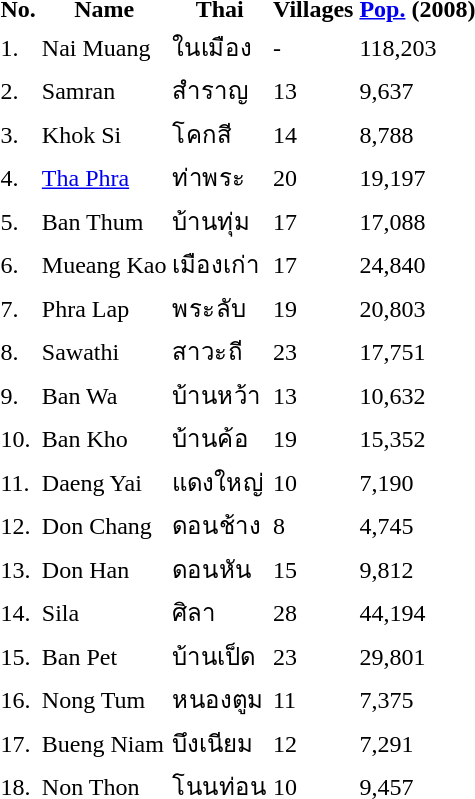<table>
<tr>
<th>No.</th>
<th>Name</th>
<th>Thai</th>
<th>Villages</th>
<th><a href='#'>Pop.</a> (2008)</th>
</tr>
<tr>
<td>1.</td>
<td>Nai Muang</td>
<td>ในเมือง</td>
<td>-</td>
<td>118,203</td>
</tr>
<tr>
<td>2.</td>
<td>Samran</td>
<td>สำราญ</td>
<td>13</td>
<td>9,637</td>
</tr>
<tr>
<td>3.</td>
<td>Khok Si</td>
<td>โคกสี</td>
<td>14</td>
<td>8,788</td>
</tr>
<tr>
<td>4.</td>
<td><a href='#'>Tha Phra</a></td>
<td>ท่าพระ</td>
<td>20</td>
<td>19,197</td>
</tr>
<tr>
<td>5.</td>
<td>Ban Thum</td>
<td>บ้านทุ่ม</td>
<td>17</td>
<td>17,088</td>
</tr>
<tr>
<td>6.</td>
<td>Mueang Kao</td>
<td>เมืองเก่า</td>
<td>17</td>
<td>24,840</td>
</tr>
<tr>
<td>7.</td>
<td>Phra Lap</td>
<td>พระลับ</td>
<td>19</td>
<td>20,803</td>
</tr>
<tr>
<td>8.</td>
<td>Sawathi</td>
<td>สาวะถี</td>
<td>23</td>
<td>17,751</td>
</tr>
<tr>
<td>9.</td>
<td>Ban Wa</td>
<td>บ้านหว้า</td>
<td>13</td>
<td>10,632</td>
</tr>
<tr>
<td>10.</td>
<td>Ban Kho</td>
<td>บ้านค้อ</td>
<td>19</td>
<td>15,352</td>
</tr>
<tr>
<td>11.</td>
<td>Daeng Yai</td>
<td>แดงใหญ่</td>
<td>10</td>
<td>7,190</td>
</tr>
<tr>
<td>12.</td>
<td>Don Chang</td>
<td>ดอนช้าง</td>
<td>8</td>
<td>4,745</td>
</tr>
<tr>
<td>13.</td>
<td>Don Han</td>
<td>ดอนหัน</td>
<td>15</td>
<td>9,812</td>
</tr>
<tr>
<td>14.</td>
<td>Sila</td>
<td>ศิลา</td>
<td>28</td>
<td>44,194</td>
</tr>
<tr>
<td>15.</td>
<td>Ban Pet</td>
<td>บ้านเป็ด</td>
<td>23</td>
<td>29,801</td>
</tr>
<tr>
<td>16.</td>
<td>Nong Tum</td>
<td>หนองตูม</td>
<td>11</td>
<td>7,375</td>
</tr>
<tr>
<td>17.</td>
<td>Bueng Niam</td>
<td>บึงเนียม</td>
<td>12</td>
<td>7,291</td>
</tr>
<tr>
<td>18.</td>
<td>Non Thon</td>
<td>โนนท่อน</td>
<td>10</td>
<td>9,457</td>
</tr>
</table>
